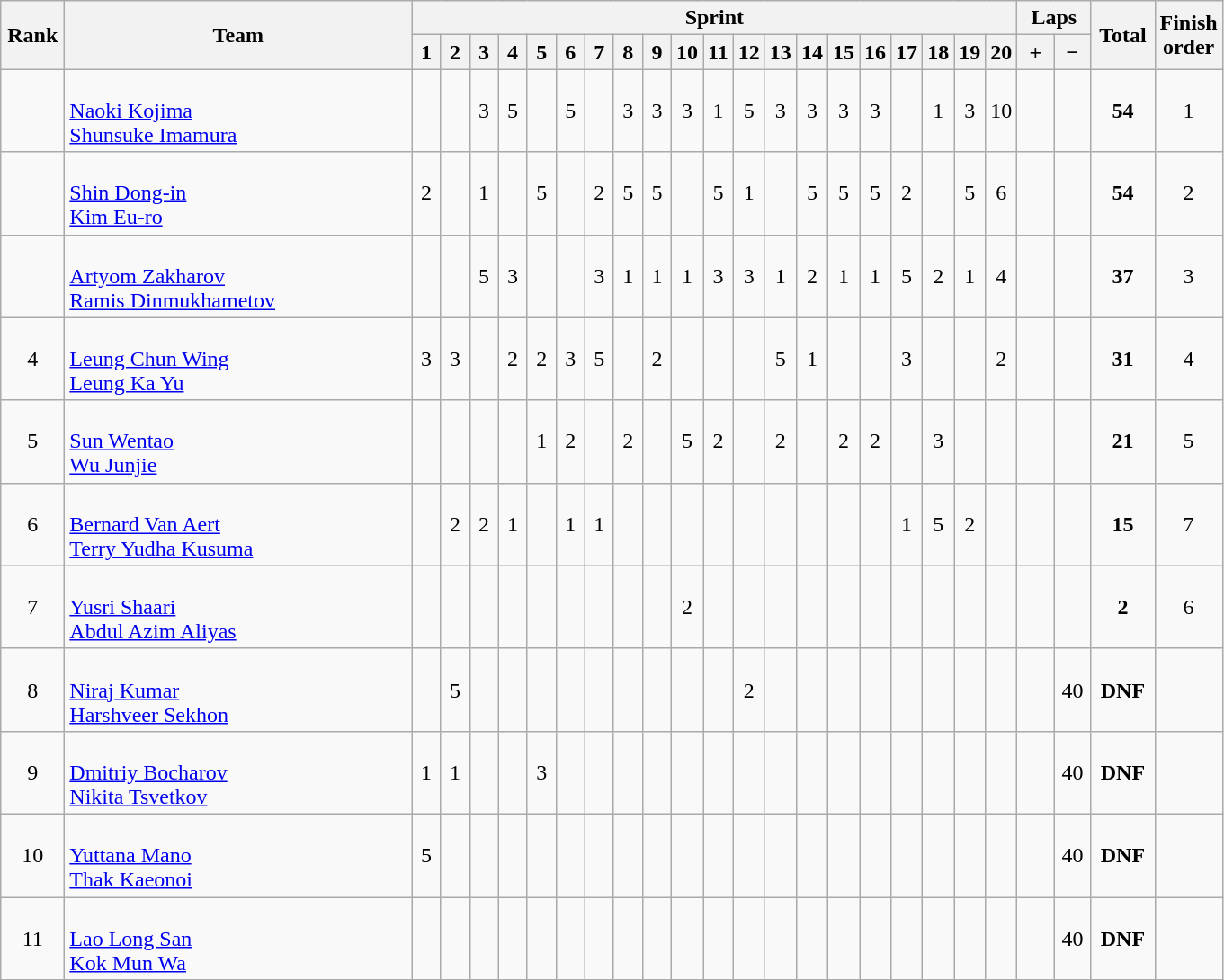<table class="wikitable" style="text-align:center">
<tr>
<th rowspan=2 width=40>Rank</th>
<th rowspan=2 width=250>Team</th>
<th colspan=20>Sprint</th>
<th colspan=2>Laps</th>
<th rowspan=2 width=40>Total</th>
<th rowspan=2 width=40>Finish order</th>
</tr>
<tr>
<th width=14>1</th>
<th width=14>2</th>
<th width=14>3</th>
<th width=14>4</th>
<th width=14>5</th>
<th width=14>6</th>
<th width=14>7</th>
<th width=14>8</th>
<th width=14>9</th>
<th width=14>10</th>
<th width=14>11</th>
<th width=14>12</th>
<th width=14>13</th>
<th width=14>14</th>
<th width=14>15</th>
<th width=14>16</th>
<th width=14>17</th>
<th width=14>18</th>
<th width=14>19</th>
<th width=14>20</th>
<th width=20>+</th>
<th width=20>−</th>
</tr>
<tr>
<td></td>
<td align=left><br><a href='#'>Naoki Kojima</a><br><a href='#'>Shunsuke Imamura</a></td>
<td></td>
<td></td>
<td>3</td>
<td>5</td>
<td></td>
<td>5</td>
<td></td>
<td>3</td>
<td>3</td>
<td>3</td>
<td>1</td>
<td>5</td>
<td>3</td>
<td>3</td>
<td>3</td>
<td>3</td>
<td></td>
<td>1</td>
<td>3</td>
<td>10</td>
<td></td>
<td></td>
<td><strong>54</strong></td>
<td>1</td>
</tr>
<tr>
<td></td>
<td align=left><br><a href='#'>Shin Dong-in</a><br><a href='#'>Kim Eu-ro</a></td>
<td>2</td>
<td></td>
<td>1</td>
<td></td>
<td>5</td>
<td></td>
<td>2</td>
<td>5</td>
<td>5</td>
<td></td>
<td>5</td>
<td>1</td>
<td></td>
<td>5</td>
<td>5</td>
<td>5</td>
<td>2</td>
<td></td>
<td>5</td>
<td>6</td>
<td></td>
<td></td>
<td><strong>54</strong></td>
<td>2</td>
</tr>
<tr>
<td></td>
<td align=left><br><a href='#'>Artyom Zakharov</a><br><a href='#'>Ramis Dinmukhametov</a></td>
<td></td>
<td></td>
<td>5</td>
<td>3</td>
<td></td>
<td></td>
<td>3</td>
<td>1</td>
<td>1</td>
<td>1</td>
<td>3</td>
<td>3</td>
<td>1</td>
<td>2</td>
<td>1</td>
<td>1</td>
<td>5</td>
<td>2</td>
<td>1</td>
<td>4</td>
<td></td>
<td></td>
<td><strong>37</strong></td>
<td>3</td>
</tr>
<tr>
<td>4</td>
<td align=left><br><a href='#'>Leung Chun Wing</a><br><a href='#'>Leung Ka Yu</a></td>
<td>3</td>
<td>3</td>
<td></td>
<td>2</td>
<td>2</td>
<td>3</td>
<td>5</td>
<td></td>
<td>2</td>
<td></td>
<td></td>
<td></td>
<td>5</td>
<td>1</td>
<td></td>
<td></td>
<td>3</td>
<td></td>
<td></td>
<td>2</td>
<td></td>
<td></td>
<td><strong>31</strong></td>
<td>4</td>
</tr>
<tr>
<td>5</td>
<td align=left><br><a href='#'>Sun Wentao</a><br><a href='#'>Wu Junjie</a></td>
<td></td>
<td></td>
<td></td>
<td></td>
<td>1</td>
<td>2</td>
<td></td>
<td>2</td>
<td></td>
<td>5</td>
<td>2</td>
<td></td>
<td>2</td>
<td></td>
<td>2</td>
<td>2</td>
<td></td>
<td>3</td>
<td></td>
<td></td>
<td></td>
<td></td>
<td><strong>21</strong></td>
<td>5</td>
</tr>
<tr>
<td>6</td>
<td align=left><br><a href='#'>Bernard Van Aert</a><br><a href='#'>Terry Yudha Kusuma</a></td>
<td></td>
<td>2</td>
<td>2</td>
<td>1</td>
<td></td>
<td>1</td>
<td>1</td>
<td></td>
<td></td>
<td></td>
<td></td>
<td></td>
<td></td>
<td></td>
<td></td>
<td></td>
<td>1</td>
<td>5</td>
<td>2</td>
<td></td>
<td></td>
<td></td>
<td><strong>15</strong></td>
<td>7</td>
</tr>
<tr>
<td>7</td>
<td align=left><br><a href='#'>Yusri Shaari</a><br><a href='#'>Abdul Azim Aliyas</a></td>
<td></td>
<td></td>
<td></td>
<td></td>
<td></td>
<td></td>
<td></td>
<td></td>
<td></td>
<td>2</td>
<td></td>
<td></td>
<td></td>
<td></td>
<td></td>
<td></td>
<td></td>
<td></td>
<td></td>
<td></td>
<td></td>
<td></td>
<td><strong>2</strong></td>
<td>6</td>
</tr>
<tr>
<td>8</td>
<td align=left><br><a href='#'>Niraj Kumar</a><br><a href='#'>Harshveer Sekhon</a></td>
<td></td>
<td>5</td>
<td></td>
<td></td>
<td></td>
<td></td>
<td></td>
<td></td>
<td></td>
<td></td>
<td></td>
<td>2</td>
<td></td>
<td></td>
<td></td>
<td></td>
<td></td>
<td></td>
<td></td>
<td></td>
<td></td>
<td>40</td>
<td><strong>DNF</strong></td>
<td></td>
</tr>
<tr>
<td>9</td>
<td align=left><br><a href='#'>Dmitriy Bocharov</a><br><a href='#'>Nikita Tsvetkov</a></td>
<td>1</td>
<td>1</td>
<td></td>
<td></td>
<td>3</td>
<td></td>
<td></td>
<td></td>
<td></td>
<td></td>
<td></td>
<td></td>
<td></td>
<td></td>
<td></td>
<td></td>
<td></td>
<td></td>
<td></td>
<td></td>
<td></td>
<td>40</td>
<td><strong>DNF</strong></td>
<td></td>
</tr>
<tr>
<td>10</td>
<td align=left><br><a href='#'>Yuttana Mano</a><br><a href='#'>Thak Kaeonoi</a></td>
<td>5</td>
<td></td>
<td></td>
<td></td>
<td></td>
<td></td>
<td></td>
<td></td>
<td></td>
<td></td>
<td></td>
<td></td>
<td></td>
<td></td>
<td></td>
<td></td>
<td></td>
<td></td>
<td></td>
<td></td>
<td></td>
<td>40</td>
<td><strong>DNF</strong></td>
<td></td>
</tr>
<tr>
<td>11</td>
<td align=left><br><a href='#'>Lao Long San</a><br><a href='#'>Kok Mun Wa</a></td>
<td></td>
<td></td>
<td></td>
<td></td>
<td></td>
<td></td>
<td></td>
<td></td>
<td></td>
<td></td>
<td></td>
<td></td>
<td></td>
<td></td>
<td></td>
<td></td>
<td></td>
<td></td>
<td></td>
<td></td>
<td></td>
<td>40</td>
<td><strong>DNF</strong></td>
<td></td>
</tr>
</table>
